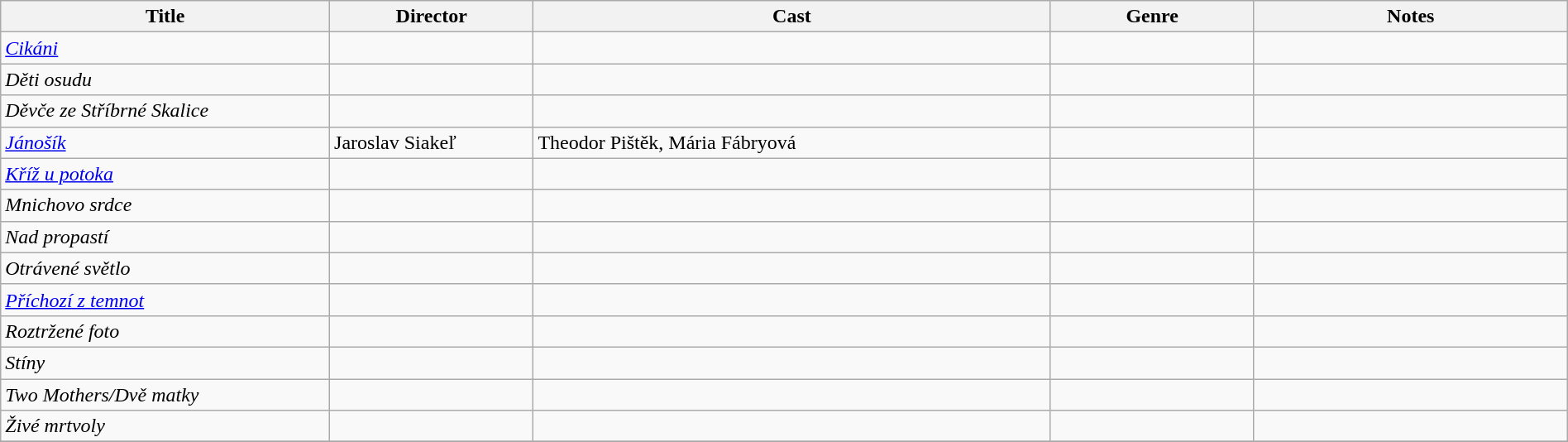<table class="wikitable" style="width:100%;">
<tr>
<th style="width:21%;">Title</th>
<th style="width:13%;">Director</th>
<th style="width:33%;">Cast</th>
<th style="width:13%;">Genre</th>
<th style="width:20%;">Notes</th>
</tr>
<tr>
<td><em><a href='#'>Cikáni</a></em></td>
<td></td>
<td></td>
<td></td>
<td></td>
</tr>
<tr>
<td><em>Děti osudu</em></td>
<td></td>
<td></td>
<td></td>
<td></td>
</tr>
<tr>
<td><em>Děvče ze Stříbrné Skalice</em></td>
<td></td>
<td></td>
<td></td>
<td></td>
</tr>
<tr>
<td><em><a href='#'>Jánošík</a></em></td>
<td>Jaroslav Siakeľ</td>
<td>Theodor Pištěk, Mária Fábryová</td>
<td></td>
<td></td>
</tr>
<tr>
<td><em><a href='#'>Kříž u potoka</a></em></td>
<td></td>
<td></td>
<td></td>
<td></td>
</tr>
<tr>
<td><em>Mnichovo srdce</em></td>
<td></td>
<td></td>
<td></td>
<td></td>
</tr>
<tr>
<td><em>Nad propastí</em></td>
<td></td>
<td></td>
<td></td>
<td></td>
</tr>
<tr>
<td><em>Otrávené světlo</em></td>
<td></td>
<td></td>
<td></td>
<td></td>
</tr>
<tr>
<td><em><a href='#'>Příchozí z temnot</a></em></td>
<td></td>
<td></td>
<td></td>
<td></td>
</tr>
<tr>
<td><em>Roztržené foto</em></td>
<td></td>
<td></td>
<td></td>
<td></td>
</tr>
<tr>
<td><em>Stíny</em></td>
<td></td>
<td></td>
<td></td>
<td></td>
</tr>
<tr>
<td><em>Two Mothers/Dvě matky</em></td>
<td></td>
<td></td>
<td></td>
<td></td>
</tr>
<tr>
<td><em>Živé mrtvoly</em></td>
<td></td>
<td></td>
<td></td>
<td></td>
</tr>
<tr>
</tr>
</table>
